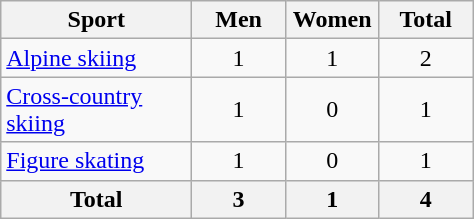<table class="wikitable sortable" style="text-align:center;">
<tr>
<th width=120>Sport</th>
<th width=55>Men</th>
<th width=55>Women</th>
<th width=55>Total</th>
</tr>
<tr>
<td align=left><a href='#'>Alpine skiing</a></td>
<td>1</td>
<td>1</td>
<td>2</td>
</tr>
<tr>
<td align=left><a href='#'>Cross-country skiing</a></td>
<td>1</td>
<td>0</td>
<td>1</td>
</tr>
<tr>
<td align=left><a href='#'>Figure skating</a></td>
<td>1</td>
<td>0</td>
<td>1</td>
</tr>
<tr>
<th>Total</th>
<th>3</th>
<th>1</th>
<th>4</th>
</tr>
</table>
